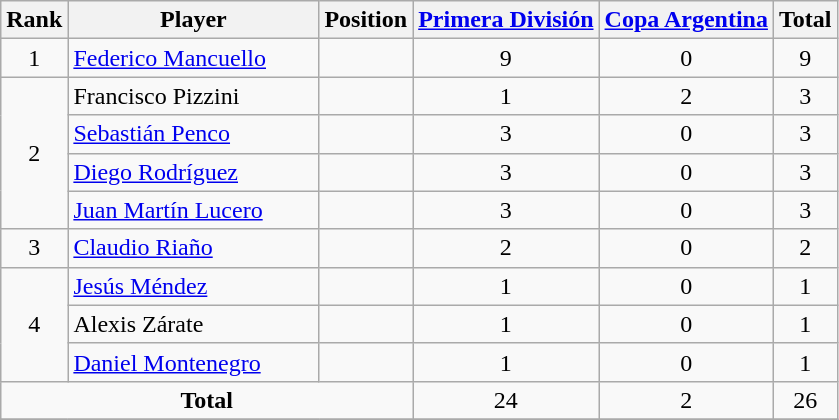<table class="wikitable">
<tr>
<th>Rank</th>
<th style="width:160px;">Player</th>
<th>Position</th>
<th><a href='#'>Primera División</a></th>
<th><a href='#'>Copa Argentina</a></th>
<th>Total</th>
</tr>
<tr>
<td align=center>1</td>
<td> <a href='#'>Federico Mancuello</a></td>
<td align=center></td>
<td align=center>9</td>
<td align=center>0</td>
<td align=center>9</td>
</tr>
<tr>
<td align=center rowspan=4>2</td>
<td> Francisco Pizzini</td>
<td align=center></td>
<td align=center>1</td>
<td align=center>2</td>
<td align=center>3</td>
</tr>
<tr>
<td> <a href='#'>Sebastián Penco</a></td>
<td align=center></td>
<td align=center>3</td>
<td align=center>0</td>
<td align=center>3</td>
</tr>
<tr>
<td> <a href='#'>Diego Rodríguez</a></td>
<td align=center></td>
<td align=center>3</td>
<td align=center>0</td>
<td align=center>3</td>
</tr>
<tr>
<td> <a href='#'>Juan Martín Lucero</a></td>
<td align=center></td>
<td align=center>3</td>
<td align=center>0</td>
<td align=center>3</td>
</tr>
<tr>
<td align=center>3</td>
<td> <a href='#'>Claudio Riaño</a></td>
<td align=center></td>
<td align=center>2</td>
<td align=center>0</td>
<td align=center>2</td>
</tr>
<tr>
<td align=center rowspan=3>4</td>
<td> <a href='#'>Jesús Méndez</a></td>
<td align=center></td>
<td align=center>1</td>
<td align=center>0</td>
<td align=center>1</td>
</tr>
<tr>
<td> Alexis Zárate</td>
<td align=center></td>
<td align=center>1</td>
<td align=center>0</td>
<td align=center>1</td>
</tr>
<tr>
<td> <a href='#'>Daniel Montenegro</a></td>
<td align=center></td>
<td align=center>1</td>
<td align=center>0</td>
<td align=center>1</td>
</tr>
<tr>
<td align=center colspan=3><strong>Total</strong></td>
<td align=center>24</td>
<td align=center>2</td>
<td align=center>26</td>
</tr>
<tr>
</tr>
</table>
